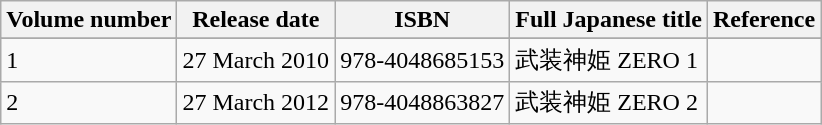<table class="wikitable sortable">
<tr>
<th>Volume number</th>
<th>Release date</th>
<th>ISBN</th>
<th>Full Japanese title</th>
<th>Reference</th>
</tr>
<tr>
</tr>
<tr>
<td>1</td>
<td>27 March 2010</td>
<td>978-4048685153</td>
<td>武装神姫 ZERO 1</td>
<td></td>
</tr>
<tr>
<td>2</td>
<td>27 March 2012</td>
<td>978-4048863827</td>
<td>武装神姫 ZERO 2</td>
<td></td>
</tr>
</table>
